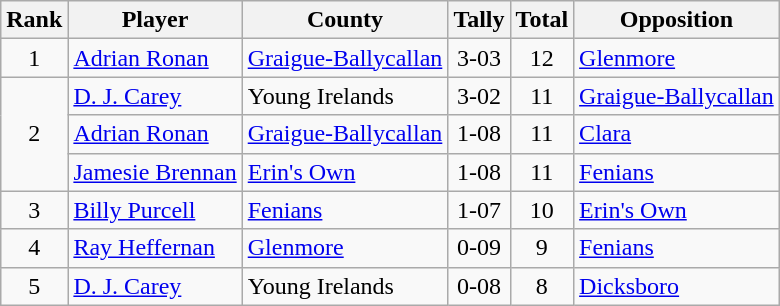<table class="wikitable">
<tr>
<th>Rank</th>
<th>Player</th>
<th>County</th>
<th>Tally</th>
<th>Total</th>
<th>Opposition</th>
</tr>
<tr>
<td rowspan=1 align=center>1</td>
<td><a href='#'>Adrian Ronan</a></td>
<td><a href='#'>Graigue-Ballycallan</a></td>
<td align=center>3-03</td>
<td align=center>12</td>
<td><a href='#'>Glenmore</a></td>
</tr>
<tr>
<td rowspan=3 align=center>2</td>
<td><a href='#'>D. J. Carey</a></td>
<td>Young Irelands</td>
<td align=center>3-02</td>
<td align=center>11</td>
<td><a href='#'>Graigue-Ballycallan</a></td>
</tr>
<tr>
<td><a href='#'>Adrian Ronan</a></td>
<td><a href='#'>Graigue-Ballycallan</a></td>
<td align=center>1-08</td>
<td align=center>11</td>
<td><a href='#'>Clara</a></td>
</tr>
<tr>
<td><a href='#'>Jamesie Brennan</a></td>
<td><a href='#'>Erin's Own</a></td>
<td align=center>1-08</td>
<td align=center>11</td>
<td><a href='#'>Fenians</a></td>
</tr>
<tr>
<td rowspan=1 align=center>3</td>
<td><a href='#'>Billy Purcell</a></td>
<td><a href='#'>Fenians</a></td>
<td align=center>1-07</td>
<td align=center>10</td>
<td><a href='#'>Erin's Own</a></td>
</tr>
<tr>
<td rowspan=1 align=center>4</td>
<td><a href='#'>Ray Heffernan</a></td>
<td><a href='#'>Glenmore</a></td>
<td align=center>0-09</td>
<td align=center>9</td>
<td><a href='#'>Fenians</a></td>
</tr>
<tr>
<td rowspan=1 align=center>5</td>
<td><a href='#'>D. J. Carey</a></td>
<td>Young Irelands</td>
<td align=center>0-08</td>
<td align=center>8</td>
<td><a href='#'>Dicksboro</a></td>
</tr>
</table>
